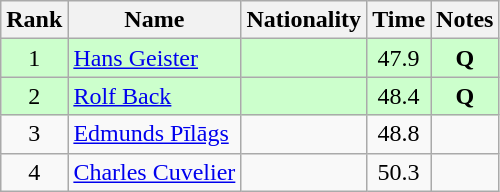<table class="wikitable sortable" style="text-align:center">
<tr>
<th>Rank</th>
<th>Name</th>
<th>Nationality</th>
<th>Time</th>
<th>Notes</th>
</tr>
<tr bgcolor=ccffcc>
<td>1</td>
<td align=left><a href='#'>Hans Geister</a></td>
<td align=left></td>
<td>47.9</td>
<td><strong>Q</strong></td>
</tr>
<tr bgcolor=ccffcc>
<td>2</td>
<td align=left><a href='#'>Rolf Back</a></td>
<td align=left></td>
<td>48.4</td>
<td><strong>Q</strong></td>
</tr>
<tr>
<td>3</td>
<td align=left><a href='#'>Edmunds Pīlāgs</a></td>
<td align=left></td>
<td>48.8</td>
<td></td>
</tr>
<tr>
<td>4</td>
<td align=left><a href='#'>Charles Cuvelier</a></td>
<td align=left></td>
<td>50.3</td>
<td></td>
</tr>
</table>
